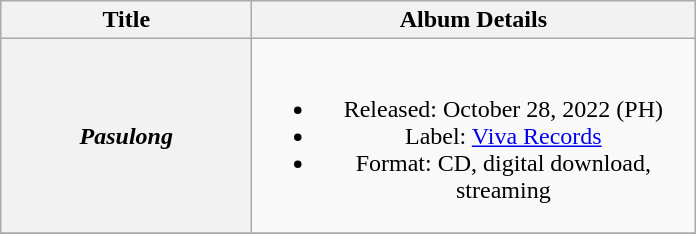<table class="wikitable plainrowheaders" style="text-align:center;">
<tr>
<th scope="col" style="width:10em;">Title</th>
<th scope="col" style="width:18em;">Album Details</th>
</tr>
<tr>
<th scope="row"><em>Pasulong</em></th>
<td><br><ul><li>Released: October 28, 2022 <span>(PH)</span></li><li>Label: <a href='#'>Viva Records</a></li><li>Format: CD, digital download, streaming</li></ul></td>
</tr>
<tr>
</tr>
</table>
